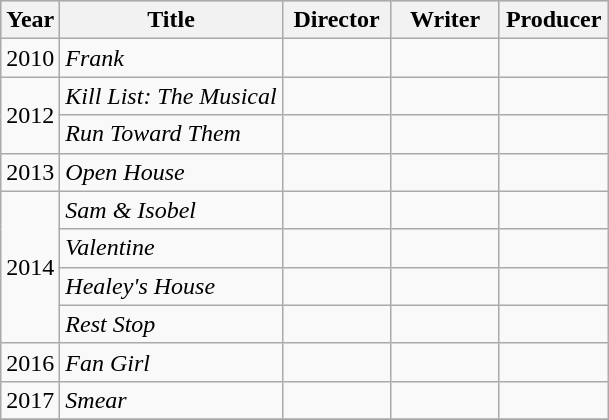<table class="wikitable plainrowheaders">
<tr style="background:#ccc; text-align:center; ">
<th>Year</th>
<th>Title</th>
<th width="65">Director</th>
<th width="65">Writer</th>
<th width="65">Producer</th>
</tr>
<tr>
<td>2010</td>
<td><em>Frank</em></td>
<td></td>
<td></td>
<td></td>
</tr>
<tr>
<td rowspan="2">2012</td>
<td><em>Kill List: The Musical</em></td>
<td></td>
<td></td>
<td></td>
</tr>
<tr>
<td><em>Run Toward Them</em></td>
<td></td>
<td></td>
<td></td>
</tr>
<tr>
<td>2013</td>
<td><em>Open House</em></td>
<td></td>
<td></td>
<td></td>
</tr>
<tr>
<td rowspan="4">2014</td>
<td><em>Sam & Isobel</em></td>
<td></td>
<td></td>
<td></td>
</tr>
<tr>
<td><em>Valentine</em></td>
<td></td>
<td></td>
<td></td>
</tr>
<tr>
<td><em>Healey's House</em></td>
<td></td>
<td></td>
<td></td>
</tr>
<tr>
<td><em>Rest Stop</em></td>
<td></td>
<td></td>
<td></td>
</tr>
<tr>
<td>2016</td>
<td><em>Fan Girl</em></td>
<td></td>
<td></td>
<td></td>
</tr>
<tr>
<td>2017</td>
<td><em>Smear</em></td>
<td></td>
<td></td>
<td></td>
</tr>
<tr>
</tr>
</table>
